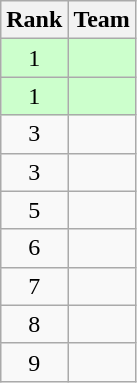<table class=wikitable style="text-align: center;">
<tr>
<th>Rank</th>
<th>Team</th>
</tr>
<tr style="background: #CCFFCC;">
<td>1</td>
<td style="text-align: left;"><strong></strong></td>
</tr>
<tr style="background: #CCFFCC;">
<td>1</td>
<td style="text-align: left;"><strong></strong></td>
</tr>
<tr>
<td>3</td>
<td style="text-align: left;"></td>
</tr>
<tr>
<td>3</td>
<td style="text-align: left;"></td>
</tr>
<tr>
<td>5</td>
<td style="text-align: left;"></td>
</tr>
<tr>
<td>6</td>
<td style="text-align: left;"></td>
</tr>
<tr>
<td>7</td>
<td style="text-align: left;"></td>
</tr>
<tr>
<td>8</td>
<td style="text-align: left;"></td>
</tr>
<tr>
<td>9</td>
<td style="text-align: left;"></td>
</tr>
</table>
